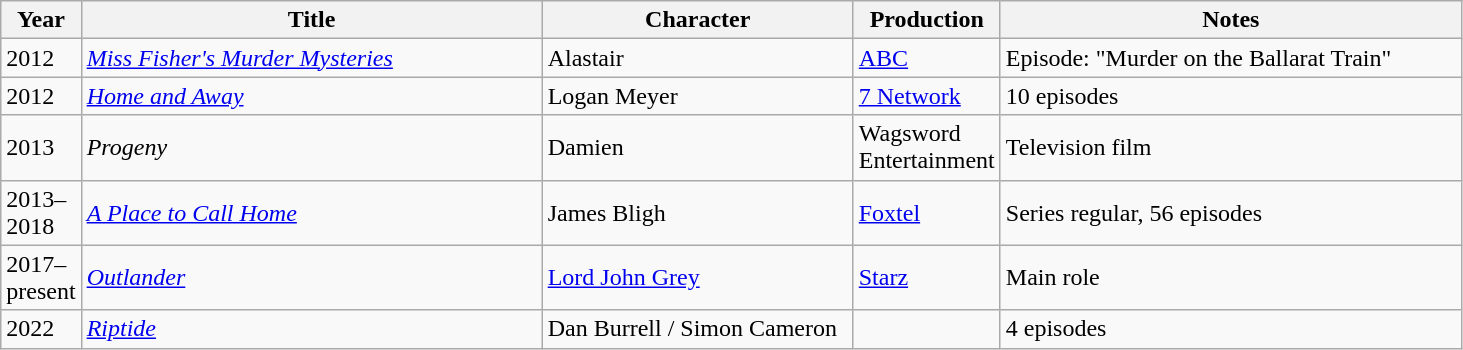<table class="wikitable">
<tr>
<th scope="col" width="40">Year</th>
<th scope="col" width="300">Title</th>
<th scope="col" width="200">Character</th>
<th scope="col" width="80">Production</th>
<th scope="col" width="300">Notes</th>
</tr>
<tr>
<td>2012</td>
<td><em><a href='#'>Miss Fisher's Murder Mysteries</a></em></td>
<td>Alastair</td>
<td><a href='#'>ABC</a></td>
<td>Episode: "Murder on the Ballarat Train"</td>
</tr>
<tr>
<td>2012</td>
<td><em><a href='#'>Home and Away</a></em></td>
<td>Logan Meyer</td>
<td><a href='#'>7 Network</a></td>
<td>10 episodes</td>
</tr>
<tr>
<td>2013</td>
<td><em>Progeny</em></td>
<td>Damien</td>
<td>Wagsword Entertainment</td>
<td>Television film</td>
</tr>
<tr>
<td>2013–2018</td>
<td><em><a href='#'>A Place to Call Home</a></em></td>
<td>James Bligh</td>
<td><a href='#'>Foxtel</a></td>
<td>Series regular, 56 episodes</td>
</tr>
<tr>
<td>2017–present</td>
<td><em><a href='#'>Outlander</a></em></td>
<td><a href='#'>Lord John Grey</a></td>
<td><a href='#'>Starz</a></td>
<td>Main role</td>
</tr>
<tr>
<td>2022</td>
<td><em><a href='#'>Riptide</a></em></td>
<td>Dan Burrell / Simon Cameron</td>
<td></td>
<td>4 episodes</td>
</tr>
</table>
